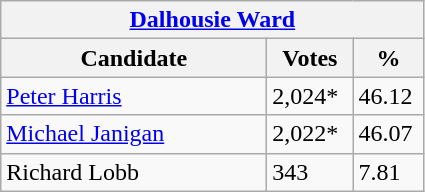<table class="wikitable">
<tr>
<th colspan="3"><a href='#'>Dalhousie Ward</a></th>
</tr>
<tr>
<th style="width: 170px">Candidate</th>
<th style="width: 50px">Votes</th>
<th style="width: 40px">%</th>
</tr>
<tr>
<td><a href='#'>Peter Harris</a></td>
<td>2,024*</td>
<td>46.12</td>
</tr>
<tr>
<td><a href='#'>Michael Janigan</a></td>
<td>2,022*</td>
<td>46.07</td>
</tr>
<tr>
<td>Richard Lobb</td>
<td>343</td>
<td>7.81</td>
</tr>
</table>
